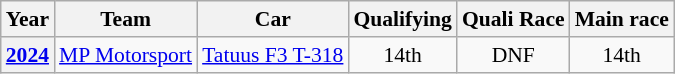<table class="wikitable" style="text-align:center; font-size:90%">
<tr>
<th>Year</th>
<th>Team</th>
<th>Car</th>
<th>Qualifying</th>
<th>Quali Race</th>
<th>Main race</th>
</tr>
<tr>
<th><a href='#'>2024</a></th>
<td align="left"> <a href='#'>MP Motorsport</a></td>
<td align="left"><a href='#'>Tatuus F3 T-318</a></td>
<td>14th</td>
<td>DNF</td>
<td>14th</td>
</tr>
</table>
